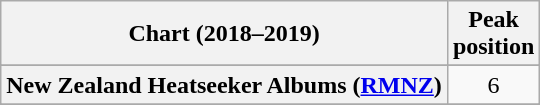<table class="wikitable sortable plainrowheaders" style="text-align:center">
<tr>
<th scope="col">Chart (2018–2019)</th>
<th scope="col">Peak<br>position</th>
</tr>
<tr>
</tr>
<tr>
</tr>
<tr>
<th scope="row">New Zealand Heatseeker Albums (<a href='#'>RMNZ</a>)</th>
<td>6</td>
</tr>
<tr>
</tr>
<tr>
</tr>
<tr>
</tr>
</table>
